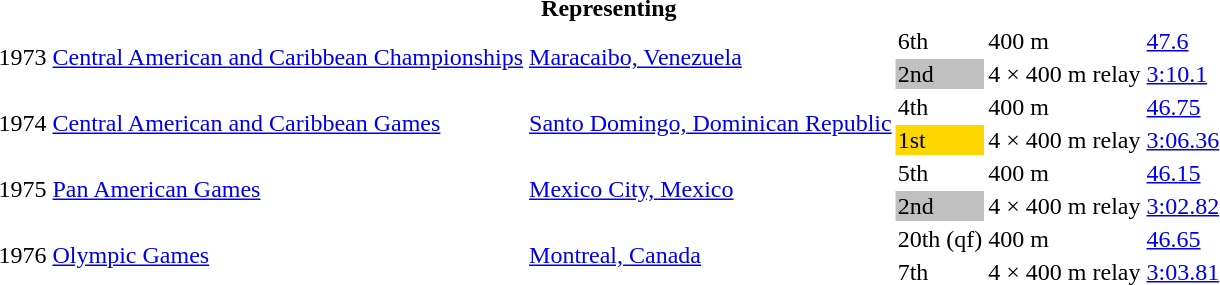<table>
<tr>
<th colspan="6">Representing </th>
</tr>
<tr>
<td rowspan=2>1973</td>
<td rowspan=2><a href='#'>Central American and Caribbean Championships</a></td>
<td rowspan=2><a href='#'>Maracaibo, Venezuela</a></td>
<td>6th</td>
<td>400 m</td>
<td><a href='#'>47.6</a></td>
</tr>
<tr>
<td bgcolor=silver>2nd</td>
<td>4 × 400 m relay</td>
<td><a href='#'>3:10.1</a></td>
</tr>
<tr>
<td rowspan=2>1974</td>
<td rowspan=2><a href='#'>Central American and Caribbean Games</a></td>
<td rowspan=2><a href='#'>Santo Domingo, Dominican Republic</a></td>
<td>4th</td>
<td>400 m</td>
<td><a href='#'>46.75</a></td>
</tr>
<tr>
<td bgcolor=gold>1st</td>
<td>4 × 400 m relay</td>
<td><a href='#'>3:06.36</a></td>
</tr>
<tr>
<td rowspan=2>1975</td>
<td rowspan=2><a href='#'>Pan American Games</a></td>
<td rowspan=2><a href='#'>Mexico City, Mexico</a></td>
<td>5th</td>
<td>400 m</td>
<td><a href='#'>46.15</a></td>
</tr>
<tr>
<td bgcolor=silver>2nd</td>
<td>4 × 400 m relay</td>
<td><a href='#'>3:02.82</a></td>
</tr>
<tr>
<td rowspan=2>1976</td>
<td rowspan=2><a href='#'>Olympic Games</a></td>
<td rowspan=2><a href='#'>Montreal, Canada</a></td>
<td>20th (qf)</td>
<td>400 m</td>
<td><a href='#'>46.65</a></td>
</tr>
<tr>
<td>7th</td>
<td>4 × 400 m relay</td>
<td><a href='#'>3:03.81</a></td>
</tr>
</table>
